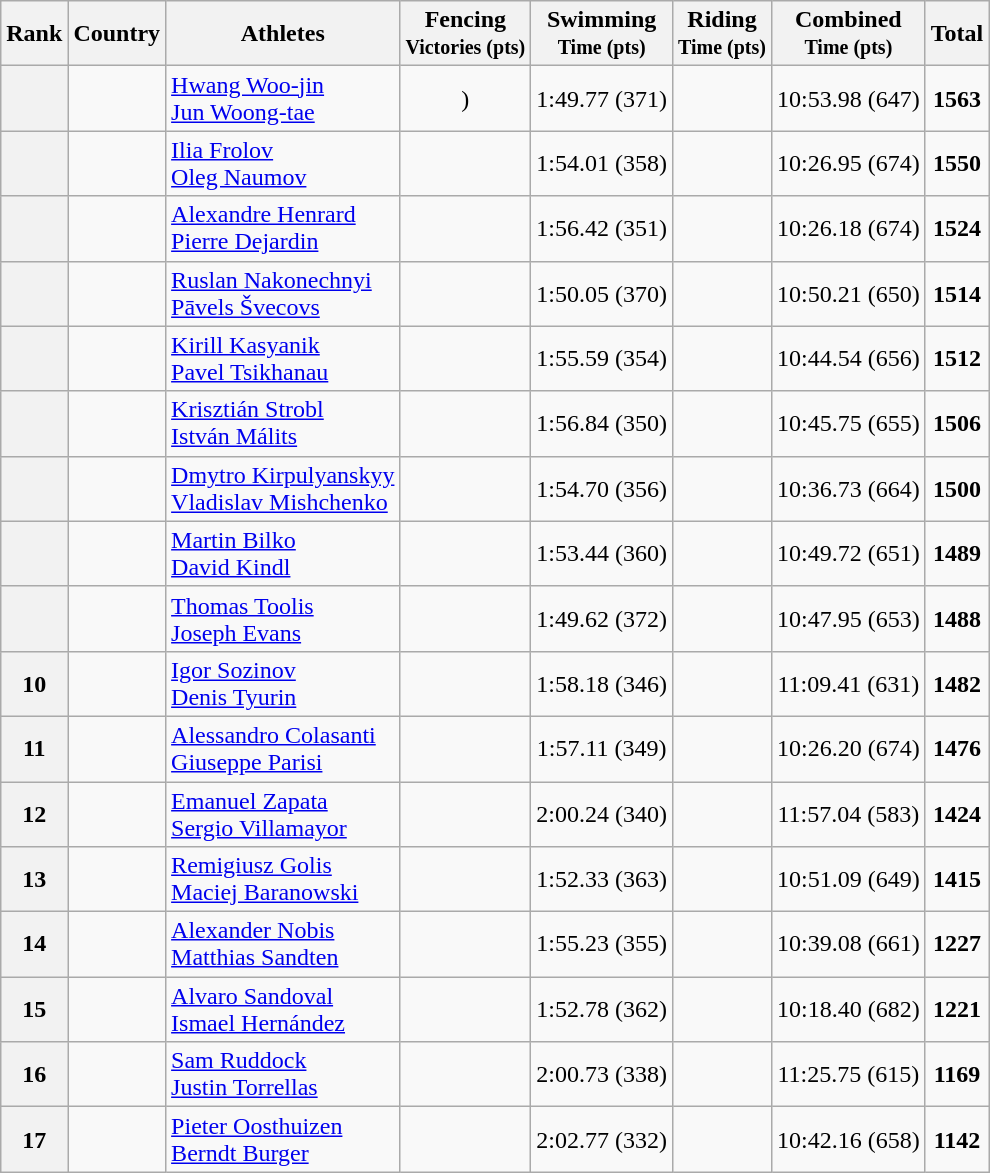<table class="wikitable sortable" style="text-align:center;">
<tr>
<th>Rank</th>
<th>Country</th>
<th>Athletes</th>
<th>Fencing <br><small>Victories (pts)</small></th>
<th>Swimming <br><small>Time (pts)</small></th>
<th>Riding <br><small>Time (pts)</small></th>
<th>Combined <br><small>Time (pts)</small></th>
<th>Total</th>
</tr>
<tr>
<th></th>
<td align=left></td>
<td align=left><a href='#'>Hwang Woo-jin</a><br><a href='#'>Jun Woong-tae</a></td>
<td>)</td>
<td>1:49.77 (371)</td>
<td></td>
<td>10:53.98 (647)</td>
<td><strong>1563</strong></td>
</tr>
<tr>
<th></th>
<td align=left></td>
<td align=left><a href='#'>Ilia Frolov</a><br><a href='#'>Oleg Naumov</a></td>
<td></td>
<td>1:54.01 (358)</td>
<td></td>
<td>10:26.95 (674)</td>
<td><strong>1550</strong></td>
</tr>
<tr>
<th></th>
<td align=left></td>
<td align=left><a href='#'>Alexandre Henrard</a><br><a href='#'>Pierre Dejardin</a></td>
<td></td>
<td>1:56.42 (351)</td>
<td></td>
<td>10:26.18 (674)</td>
<td><strong>1524</strong></td>
</tr>
<tr>
<th></th>
<td align=left></td>
<td align=left><a href='#'>Ruslan Nakonechnyi</a><br><a href='#'>Pāvels Švecovs</a></td>
<td></td>
<td>1:50.05 (370)</td>
<td></td>
<td>10:50.21 (650)</td>
<td><strong>1514</strong></td>
</tr>
<tr>
<th></th>
<td align=left></td>
<td align=left><a href='#'>Kirill Kasyanik</a><br><a href='#'>Pavel Tsikhanau</a></td>
<td></td>
<td>1:55.59 (354)</td>
<td></td>
<td>10:44.54 (656)</td>
<td><strong>1512</strong></td>
</tr>
<tr>
<th></th>
<td align=left></td>
<td align=left><a href='#'>Krisztián Strobl</a><br><a href='#'>István Málits</a></td>
<td></td>
<td>1:56.84 (350)</td>
<td></td>
<td>10:45.75 (655)</td>
<td><strong>1506</strong></td>
</tr>
<tr>
<th></th>
<td align=left></td>
<td align=left><a href='#'>Dmytro Kirpulyanskyy</a><br><a href='#'>Vladislav Mishchenko</a></td>
<td></td>
<td>1:54.70 (356)</td>
<td></td>
<td>10:36.73 (664)</td>
<td><strong>1500</strong></td>
</tr>
<tr>
<th></th>
<td align=left></td>
<td align=left><a href='#'>Martin Bilko</a><br><a href='#'>David Kindl</a></td>
<td></td>
<td>1:53.44 (360)</td>
<td></td>
<td>10:49.72 (651)</td>
<td><strong>1489</strong></td>
</tr>
<tr>
<th></th>
<td align=left></td>
<td align=left><a href='#'>Thomas Toolis</a><br><a href='#'>Joseph Evans</a></td>
<td></td>
<td>1:49.62 (372)</td>
<td></td>
<td>10:47.95 (653)</td>
<td><strong>1488</strong></td>
</tr>
<tr>
<th>10</th>
<td align=left></td>
<td align=left><a href='#'>Igor Sozinov</a><br><a href='#'>Denis Tyurin</a></td>
<td></td>
<td>1:58.18 (346)</td>
<td></td>
<td>11:09.41 (631)</td>
<td><strong>1482</strong></td>
</tr>
<tr>
<th>11</th>
<td align=left></td>
<td align=left><a href='#'>Alessandro Colasanti</a><br><a href='#'>Giuseppe Parisi</a></td>
<td></td>
<td>1:57.11 (349)</td>
<td></td>
<td>10:26.20 (674)</td>
<td><strong>1476</strong></td>
</tr>
<tr>
<th>12</th>
<td align=left></td>
<td align=left><a href='#'>Emanuel Zapata</a><br><a href='#'>Sergio Villamayor</a></td>
<td></td>
<td>2:00.24 (340)</td>
<td></td>
<td>11:57.04 (583)</td>
<td><strong>1424</strong></td>
</tr>
<tr>
<th>13</th>
<td align=left></td>
<td align=left><a href='#'>Remigiusz Golis</a><br><a href='#'>Maciej Baranowski</a></td>
<td></td>
<td>1:52.33 (363)</td>
<td></td>
<td>10:51.09 (649)</td>
<td><strong>1415</strong></td>
</tr>
<tr>
<th>14</th>
<td align=left></td>
<td align=left><a href='#'>Alexander Nobis</a><br><a href='#'>Matthias Sandten</a></td>
<td></td>
<td>1:55.23 (355)</td>
<td></td>
<td>10:39.08 (661)</td>
<td><strong>1227</strong></td>
</tr>
<tr>
<th>15</th>
<td align=left></td>
<td align=left><a href='#'>Alvaro Sandoval</a><br><a href='#'>Ismael Hernández</a></td>
<td></td>
<td>1:52.78 (362)</td>
<td></td>
<td>10:18.40 (682)</td>
<td><strong>1221</strong></td>
</tr>
<tr>
<th>16</th>
<td align=left></td>
<td align=left><a href='#'>Sam Ruddock</a><br><a href='#'>Justin Torrellas</a></td>
<td></td>
<td>2:00.73 (338)</td>
<td></td>
<td>11:25.75 (615)</td>
<td><strong>1169</strong></td>
</tr>
<tr>
<th>17</th>
<td align=left></td>
<td align=left><a href='#'>Pieter Oosthuizen</a><br><a href='#'>Berndt Burger</a></td>
<td></td>
<td>2:02.77 (332)</td>
<td></td>
<td>10:42.16 (658)</td>
<td><strong>1142</strong></td>
</tr>
</table>
